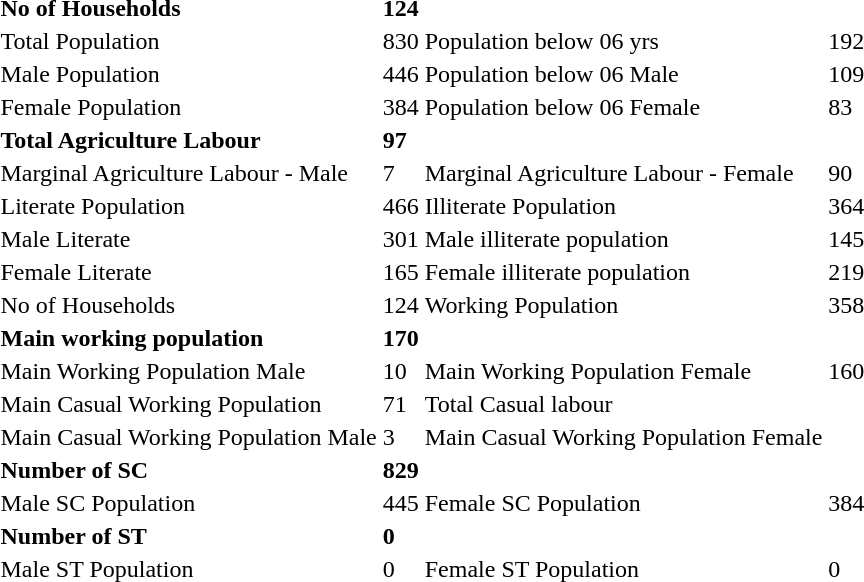<table class="Census Report (2001) of the village ">
<tr>
<th></th>
<th></th>
<th></th>
<th></th>
<th></th>
</tr>
<tr>
<td><strong>No of Households</strong></td>
<td><strong>124</strong></td>
</tr>
<tr>
<td>Total Population</td>
<td>830</td>
<td>Population below 06 yrs</td>
<td>192</td>
</tr>
<tr>
<td>Male Population</td>
<td>446</td>
<td>Population below 06 Male</td>
<td>109</td>
</tr>
<tr>
<td>Female Population</td>
<td>384</td>
<td>Population below 06 Female</td>
<td>83</td>
</tr>
<tr>
<td><strong>Total Agriculture Labour</strong></td>
<td><strong>97</strong></td>
</tr>
<tr>
<td>Marginal Agriculture Labour - Male</td>
<td>7</td>
<td>Marginal Agriculture Labour - Female</td>
<td>90</td>
</tr>
<tr>
<td>Literate Population</td>
<td>466</td>
<td>Illiterate Population</td>
<td>364</td>
</tr>
<tr>
<td>Male Literate</td>
<td>301</td>
<td>Male illiterate population</td>
<td>145</td>
</tr>
<tr>
<td>Female Literate</td>
<td>165</td>
<td>Female illiterate population</td>
<td>219</td>
</tr>
<tr>
<td>No of Households</td>
<td>124</td>
<td>Working Population</td>
<td>358</td>
</tr>
<tr>
<td><strong>Main working population</strong></td>
<td><strong>170</strong></td>
</tr>
<tr>
<td>Main Working Population Male</td>
<td>10</td>
<td>Main Working Population Female</td>
<td>160</td>
</tr>
<tr>
<td>Main Casual Working Population</td>
<td>71</td>
<td>Total Casual labour</td>
<td></td>
</tr>
<tr>
<td>Main Casual Working Population Male</td>
<td>3</td>
<td>Main Casual Working Population Female</td>
</tr>
<tr>
<td><strong>Number of SC</strong></td>
<td><strong>829</strong></td>
</tr>
<tr>
<td>Male SC Population</td>
<td>445</td>
<td>Female SC Population</td>
<td>384</td>
</tr>
<tr>
<td><strong>Number of ST</strong></td>
<td><strong>0</strong></td>
</tr>
<tr>
<td>Male ST Population</td>
<td>0</td>
<td>Female ST Population</td>
<td>0</td>
</tr>
</table>
